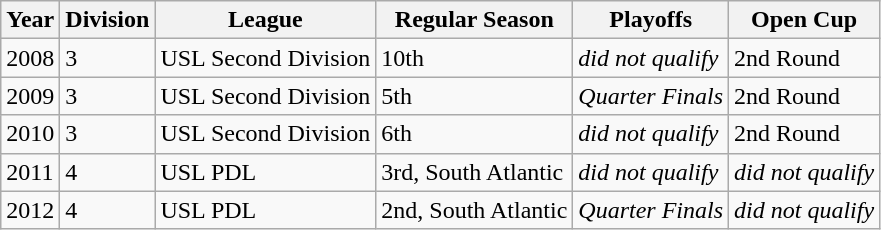<table class="wikitable">
<tr>
<th>Year</th>
<th>Division</th>
<th>League</th>
<th>Regular Season</th>
<th>Playoffs</th>
<th>Open Cup</th>
</tr>
<tr>
<td>2008</td>
<td>3</td>
<td>USL Second Division</td>
<td>10th</td>
<td><em>did not qualify</em></td>
<td>2nd Round</td>
</tr>
<tr>
<td>2009</td>
<td>3</td>
<td>USL Second Division</td>
<td>5th</td>
<td><em>Quarter Finals</em></td>
<td>2nd Round</td>
</tr>
<tr>
<td>2010</td>
<td>3</td>
<td>USL Second Division</td>
<td>6th</td>
<td><em>did not qualify</em></td>
<td>2nd Round</td>
</tr>
<tr>
<td>2011</td>
<td>4</td>
<td>USL PDL</td>
<td>3rd, South Atlantic</td>
<td><em>did not qualify</em></td>
<td><em>did not qualify</em></td>
</tr>
<tr>
<td>2012</td>
<td>4</td>
<td>USL PDL</td>
<td>2nd, South Atlantic</td>
<td><em>Quarter Finals</em></td>
<td><em>did not qualify</em></td>
</tr>
</table>
